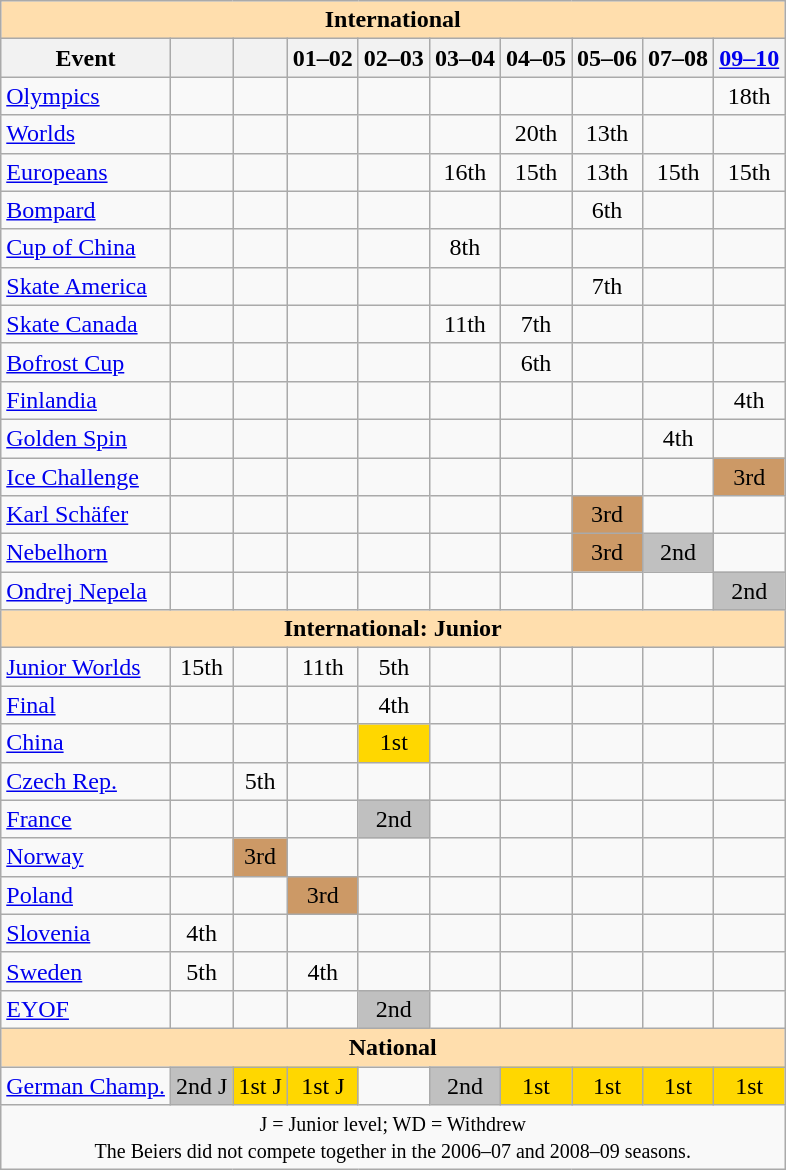<table class="wikitable" style="text-align:center">
<tr>
<th style="background-color: #ffdead; " colspan=10 align=center>International</th>
</tr>
<tr>
<th>Event</th>
<th></th>
<th></th>
<th>01–02</th>
<th>02–03</th>
<th>03–04</th>
<th>04–05</th>
<th>05–06</th>
<th>07–08</th>
<th><a href='#'>09–10</a></th>
</tr>
<tr>
<td align=left><a href='#'>Olympics</a></td>
<td></td>
<td></td>
<td></td>
<td></td>
<td></td>
<td></td>
<td></td>
<td></td>
<td>18th</td>
</tr>
<tr>
<td align=left><a href='#'>Worlds</a></td>
<td></td>
<td></td>
<td></td>
<td></td>
<td></td>
<td>20th</td>
<td>13th</td>
<td></td>
<td></td>
</tr>
<tr>
<td align=left><a href='#'>Europeans</a></td>
<td></td>
<td></td>
<td></td>
<td></td>
<td>16th</td>
<td>15th</td>
<td>13th</td>
<td>15th</td>
<td>15th</td>
</tr>
<tr>
<td align=left> <a href='#'>Bompard</a></td>
<td></td>
<td></td>
<td></td>
<td></td>
<td></td>
<td></td>
<td>6th</td>
<td></td>
<td></td>
</tr>
<tr>
<td align=left> <a href='#'>Cup of China</a></td>
<td></td>
<td></td>
<td></td>
<td></td>
<td>8th</td>
<td></td>
<td></td>
<td></td>
<td></td>
</tr>
<tr>
<td align=left> <a href='#'>Skate America</a></td>
<td></td>
<td></td>
<td></td>
<td></td>
<td></td>
<td></td>
<td>7th</td>
<td></td>
<td></td>
</tr>
<tr>
<td align=left> <a href='#'>Skate Canada</a></td>
<td></td>
<td></td>
<td></td>
<td></td>
<td>11th</td>
<td>7th</td>
<td></td>
<td></td>
<td></td>
</tr>
<tr>
<td align=left><a href='#'>Bofrost Cup</a></td>
<td></td>
<td></td>
<td></td>
<td></td>
<td></td>
<td>6th</td>
<td></td>
<td></td>
<td></td>
</tr>
<tr>
<td align=left><a href='#'>Finlandia</a></td>
<td></td>
<td></td>
<td></td>
<td></td>
<td></td>
<td></td>
<td></td>
<td></td>
<td>4th</td>
</tr>
<tr>
<td align=left><a href='#'>Golden Spin</a></td>
<td></td>
<td></td>
<td></td>
<td></td>
<td></td>
<td></td>
<td></td>
<td>4th</td>
<td></td>
</tr>
<tr>
<td align=left><a href='#'>Ice Challenge</a></td>
<td></td>
<td></td>
<td></td>
<td></td>
<td></td>
<td></td>
<td></td>
<td></td>
<td bgcolor=cc9966>3rd</td>
</tr>
<tr>
<td align=left><a href='#'>Karl Schäfer</a></td>
<td></td>
<td></td>
<td></td>
<td></td>
<td></td>
<td></td>
<td bgcolor=cc9966>3rd</td>
<td></td>
<td></td>
</tr>
<tr>
<td align=left><a href='#'>Nebelhorn</a></td>
<td></td>
<td></td>
<td></td>
<td></td>
<td></td>
<td></td>
<td bgcolor=cc9966>3rd</td>
<td bgcolor=silver>2nd</td>
<td></td>
</tr>
<tr>
<td align=left><a href='#'>Ondrej Nepela</a></td>
<td></td>
<td></td>
<td></td>
<td></td>
<td></td>
<td></td>
<td></td>
<td></td>
<td bgcolor=silver>2nd</td>
</tr>
<tr>
<th style="background-color: #ffdead; " colspan=10 align=center>International: Junior</th>
</tr>
<tr>
<td align=left><a href='#'>Junior Worlds</a></td>
<td>15th</td>
<td></td>
<td>11th</td>
<td>5th</td>
<td></td>
<td></td>
<td></td>
<td></td>
<td></td>
</tr>
<tr>
<td align=left> <a href='#'>Final</a></td>
<td></td>
<td></td>
<td></td>
<td>4th</td>
<td></td>
<td></td>
<td></td>
<td></td>
<td></td>
</tr>
<tr>
<td align=left> <a href='#'>China</a></td>
<td></td>
<td></td>
<td></td>
<td bgcolor=gold>1st</td>
<td></td>
<td></td>
<td></td>
<td></td>
<td></td>
</tr>
<tr>
<td align=left> <a href='#'>Czech Rep.</a></td>
<td></td>
<td>5th</td>
<td></td>
<td></td>
<td></td>
<td></td>
<td></td>
<td></td>
<td></td>
</tr>
<tr>
<td align=left> <a href='#'>France</a></td>
<td></td>
<td></td>
<td></td>
<td bgcolor=silver>2nd</td>
<td></td>
<td></td>
<td></td>
<td></td>
<td></td>
</tr>
<tr>
<td align=left> <a href='#'>Norway</a></td>
<td></td>
<td bgcolor=cc9966>3rd</td>
<td></td>
<td></td>
<td></td>
<td></td>
<td></td>
<td></td>
<td></td>
</tr>
<tr>
<td align=left> <a href='#'>Poland</a></td>
<td></td>
<td></td>
<td bgcolor=cc9966>3rd</td>
<td></td>
<td></td>
<td></td>
<td></td>
<td></td>
<td></td>
</tr>
<tr>
<td align=left> <a href='#'>Slovenia</a></td>
<td>4th</td>
<td></td>
<td></td>
<td></td>
<td></td>
<td></td>
<td></td>
<td></td>
<td></td>
</tr>
<tr>
<td align=left> <a href='#'>Sweden</a></td>
<td>5th</td>
<td></td>
<td>4th</td>
<td></td>
<td></td>
<td></td>
<td></td>
<td></td>
<td></td>
</tr>
<tr>
<td align=left><a href='#'>EYOF</a></td>
<td></td>
<td></td>
<td></td>
<td bgcolor=silver>2nd</td>
<td></td>
<td></td>
<td></td>
<td></td>
<td></td>
</tr>
<tr>
<th style="background-color: #ffdead; " colspan=10 align=center>National</th>
</tr>
<tr>
<td align=left><a href='#'>German Champ.</a></td>
<td bgcolor=silver>2nd J</td>
<td bgcolor=gold>1st J</td>
<td bgcolor=gold>1st J</td>
<td></td>
<td bgcolor=silver>2nd</td>
<td bgcolor=gold>1st</td>
<td bgcolor=gold>1st</td>
<td bgcolor=gold>1st</td>
<td bgcolor=gold>1st</td>
</tr>
<tr>
<td colspan=10 align=center><small> J = Junior level; WD = Withdrew <br> The Beiers did not compete together in the 2006–07 and 2008–09 seasons. </small></td>
</tr>
</table>
